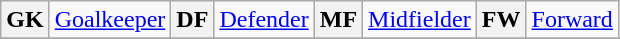<table class="wikitable">
<tr>
<th>GK</th>
<td><a href='#'>Goalkeeper</a></td>
<th>DF</th>
<td><a href='#'>Defender</a></td>
<th>MF</th>
<td><a href='#'>Midfielder</a></td>
<th>FW</th>
<td><a href='#'>Forward</a></td>
</tr>
<tr>
</tr>
</table>
